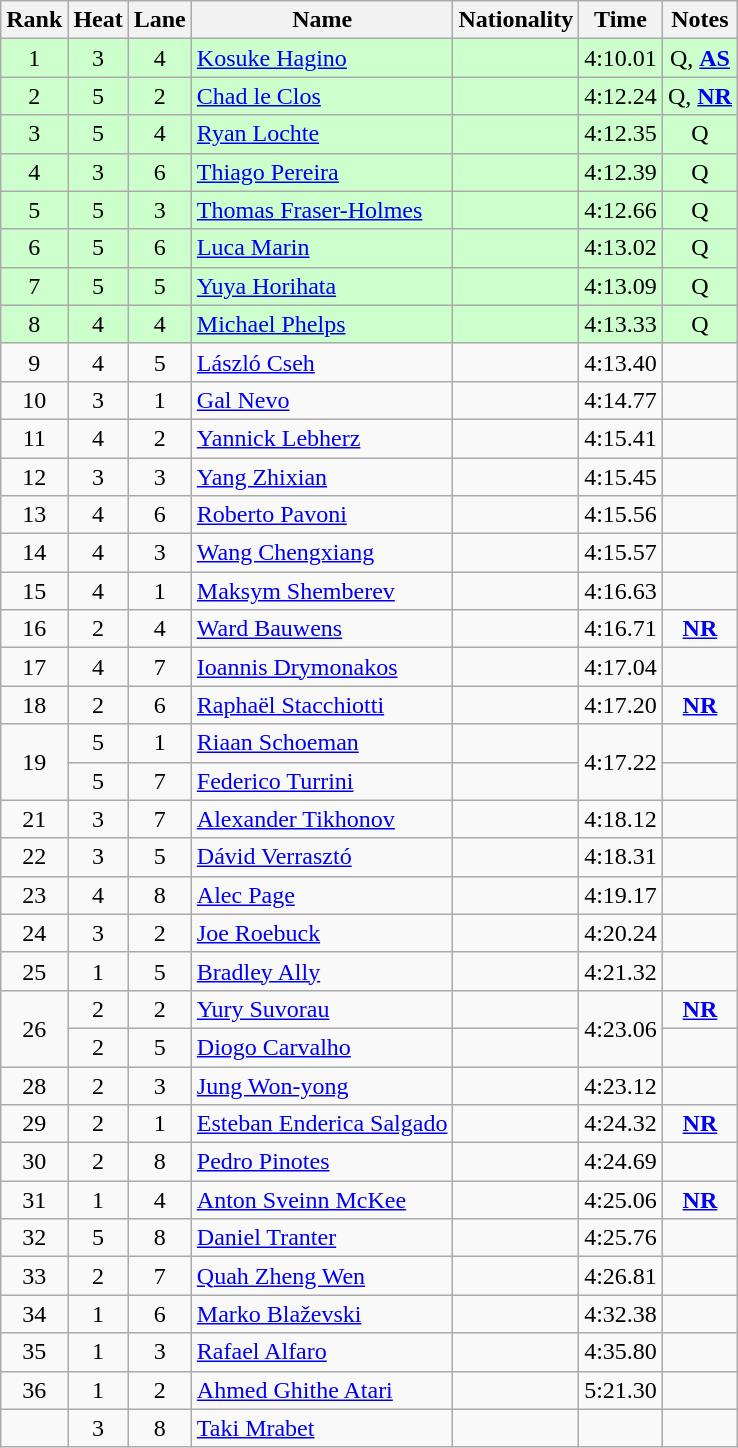<table class="wikitable sortable" style="text-align:center">
<tr>
<th>Rank</th>
<th>Heat</th>
<th>Lane</th>
<th>Name</th>
<th>Nationality</th>
<th>Time</th>
<th>Notes</th>
</tr>
<tr bgcolor=ccffcc>
<td>1</td>
<td>3</td>
<td>4</td>
<td align=left><a href='#'>Kosuke Hagino</a></td>
<td align=left></td>
<td>4:10.01</td>
<td>Q, <strong><a href='#'>AS</a></strong></td>
</tr>
<tr bgcolor=ccffcc>
<td>2</td>
<td>5</td>
<td>2</td>
<td align=left><a href='#'>Chad le Clos</a></td>
<td align=left></td>
<td>4:12.24</td>
<td>Q, <strong><a href='#'>NR</a></strong></td>
</tr>
<tr bgcolor=ccffcc>
<td>3</td>
<td>5</td>
<td>4</td>
<td align=left><a href='#'>Ryan Lochte</a></td>
<td align=left></td>
<td>4:12.35</td>
<td>Q</td>
</tr>
<tr bgcolor=ccffcc>
<td>4</td>
<td>3</td>
<td>6</td>
<td align=left><a href='#'>Thiago Pereira</a></td>
<td align=left></td>
<td>4:12.39</td>
<td>Q</td>
</tr>
<tr bgcolor=ccffcc>
<td>5</td>
<td>5</td>
<td>3</td>
<td align=left><a href='#'>Thomas Fraser-Holmes</a></td>
<td align=left></td>
<td>4:12.66</td>
<td>Q</td>
</tr>
<tr bgcolor=ccffcc>
<td>6</td>
<td>5</td>
<td>6</td>
<td align=left><a href='#'>Luca Marin</a></td>
<td align=left></td>
<td>4:13.02</td>
<td>Q</td>
</tr>
<tr bgcolor=ccffcc>
<td>7</td>
<td>5</td>
<td>5</td>
<td align=left><a href='#'>Yuya Horihata</a></td>
<td align=left></td>
<td>4:13.09</td>
<td>Q</td>
</tr>
<tr bgcolor=ccffcc>
<td>8</td>
<td>4</td>
<td>4</td>
<td align=left><a href='#'>Michael Phelps</a></td>
<td align=left></td>
<td>4:13.33</td>
<td>Q</td>
</tr>
<tr>
<td>9</td>
<td>4</td>
<td>5</td>
<td align=left><a href='#'>László Cseh</a></td>
<td align=left></td>
<td>4:13.40</td>
<td></td>
</tr>
<tr>
<td>10</td>
<td>3</td>
<td>1</td>
<td align=left><a href='#'>Gal Nevo</a></td>
<td align=left></td>
<td>4:14.77</td>
<td></td>
</tr>
<tr>
<td>11</td>
<td>4</td>
<td>2</td>
<td align=left><a href='#'>Yannick Lebherz</a></td>
<td align=left></td>
<td>4:15.41</td>
<td></td>
</tr>
<tr>
<td>12</td>
<td>3</td>
<td>3</td>
<td align=left><a href='#'>Yang Zhixian</a></td>
<td align=left></td>
<td>4:15.45</td>
<td></td>
</tr>
<tr>
<td>13</td>
<td>4</td>
<td>6</td>
<td align=left><a href='#'>Roberto Pavoni</a></td>
<td align=left></td>
<td>4:15.56</td>
<td></td>
</tr>
<tr>
<td>14</td>
<td>4</td>
<td>3</td>
<td align=left><a href='#'>Wang Chengxiang</a></td>
<td align=left></td>
<td>4:15.57</td>
<td></td>
</tr>
<tr>
<td>15</td>
<td>4</td>
<td>1</td>
<td align=left><a href='#'>Maksym Shemberev</a></td>
<td align=left></td>
<td>4:16.63</td>
<td></td>
</tr>
<tr>
<td>16</td>
<td>2</td>
<td>4</td>
<td align=left><a href='#'>Ward Bauwens</a></td>
<td align=left></td>
<td>4:16.71</td>
<td><strong><a href='#'>NR</a></strong></td>
</tr>
<tr>
<td>17</td>
<td>4</td>
<td>7</td>
<td align=left><a href='#'>Ioannis Drymonakos</a></td>
<td align=left></td>
<td>4:17.04</td>
<td></td>
</tr>
<tr>
<td>18</td>
<td>2</td>
<td>6</td>
<td align=left><a href='#'>Raphaël Stacchiotti</a></td>
<td align=left></td>
<td>4:17.20</td>
<td><strong><a href='#'>NR</a></strong></td>
</tr>
<tr>
<td rowspan=2>19</td>
<td>5</td>
<td>1</td>
<td align=left><a href='#'>Riaan Schoeman</a></td>
<td align=left></td>
<td rowspan=2>4:17.22</td>
<td></td>
</tr>
<tr>
<td>5</td>
<td>7</td>
<td align=left><a href='#'>Federico Turrini</a></td>
<td align=left></td>
<td></td>
</tr>
<tr>
<td>21</td>
<td>3</td>
<td>7</td>
<td align=left><a href='#'>Alexander Tikhonov</a></td>
<td align=left></td>
<td>4:18.12</td>
<td></td>
</tr>
<tr>
<td>22</td>
<td>3</td>
<td>5</td>
<td align=left><a href='#'>Dávid Verrasztó</a></td>
<td align=left></td>
<td>4:18.31</td>
<td></td>
</tr>
<tr>
<td>23</td>
<td>4</td>
<td>8</td>
<td align=left><a href='#'>Alec Page</a></td>
<td align=left></td>
<td>4:19.17</td>
<td></td>
</tr>
<tr>
<td>24</td>
<td>3</td>
<td>2</td>
<td align=left><a href='#'>Joe Roebuck</a></td>
<td align=left></td>
<td>4:20.24</td>
<td></td>
</tr>
<tr>
<td>25</td>
<td>1</td>
<td>5</td>
<td align=left><a href='#'>Bradley Ally</a></td>
<td align=left></td>
<td>4:21.32</td>
<td></td>
</tr>
<tr>
<td rowspan=2>26</td>
<td>2</td>
<td>2</td>
<td align=left><a href='#'>Yury Suvorau</a></td>
<td align=left></td>
<td rowspan=2>4:23.06</td>
<td><strong><a href='#'>NR</a></strong></td>
</tr>
<tr>
<td>2</td>
<td>5</td>
<td align=left><a href='#'>Diogo Carvalho</a></td>
<td align=left></td>
<td></td>
</tr>
<tr>
<td>28</td>
<td>2</td>
<td>3</td>
<td align=left><a href='#'>Jung Won-yong</a></td>
<td align=left></td>
<td>4:23.12</td>
<td></td>
</tr>
<tr>
<td>29</td>
<td>2</td>
<td>1</td>
<td align=left><a href='#'>Esteban Enderica Salgado</a></td>
<td align=left></td>
<td>4:24.32</td>
<td><strong><a href='#'>NR</a></strong></td>
</tr>
<tr>
<td>30</td>
<td>2</td>
<td>8</td>
<td align=left><a href='#'>Pedro Pinotes</a></td>
<td align=left></td>
<td>4:24.69</td>
<td></td>
</tr>
<tr>
<td>31</td>
<td>1</td>
<td>4</td>
<td align=left><a href='#'>Anton Sveinn McKee</a></td>
<td align=left></td>
<td>4:25.06</td>
<td><strong><a href='#'>NR</a></strong></td>
</tr>
<tr>
<td>32</td>
<td>5</td>
<td>8</td>
<td align=left><a href='#'>Daniel Tranter</a></td>
<td align=left></td>
<td>4:25.76</td>
<td></td>
</tr>
<tr>
<td>33</td>
<td>2</td>
<td>7</td>
<td align=left><a href='#'>Quah Zheng Wen</a></td>
<td align=left></td>
<td>4:26.81</td>
<td></td>
</tr>
<tr>
<td>34</td>
<td>1</td>
<td>6</td>
<td align=left><a href='#'>Marko Blaževski</a></td>
<td align=left></td>
<td>4:32.38</td>
<td></td>
</tr>
<tr>
<td>35</td>
<td>1</td>
<td>3</td>
<td align=left><a href='#'>Rafael Alfaro</a></td>
<td align=left></td>
<td>4:35.80</td>
<td></td>
</tr>
<tr>
<td>36</td>
<td>1</td>
<td>2</td>
<td align=left><a href='#'>Ahmed Ghithe Atari</a></td>
<td align=left></td>
<td>5:21.30</td>
<td></td>
</tr>
<tr>
<td></td>
<td>3</td>
<td>8</td>
<td align=left><a href='#'>Taki Mrabet</a></td>
<td align=left></td>
<td></td>
<td></td>
</tr>
</table>
